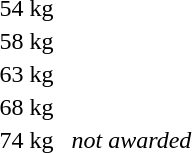<table>
<tr>
<td rowspan=2>54 kg</td>
<td rowspan=2></td>
<td rowspan=2></td>
<td></td>
</tr>
<tr>
<td></td>
</tr>
<tr>
<td rowspan=2>58 kg</td>
<td rowspan=2></td>
<td rowspan=2></td>
<td></td>
</tr>
<tr>
<td></td>
</tr>
<tr>
<td rowspan=2>63 kg</td>
<td rowspan=2></td>
<td rowspan=2></td>
<td></td>
</tr>
<tr>
<td></td>
</tr>
<tr>
<td rowspan=2>68 kg</td>
<td rowspan=2></td>
<td rowspan=2></td>
<td></td>
</tr>
<tr>
<td></td>
</tr>
<tr>
<td>74 kg</td>
<td></td>
<td></td>
<td><em>not awarded</em></td>
</tr>
</table>
